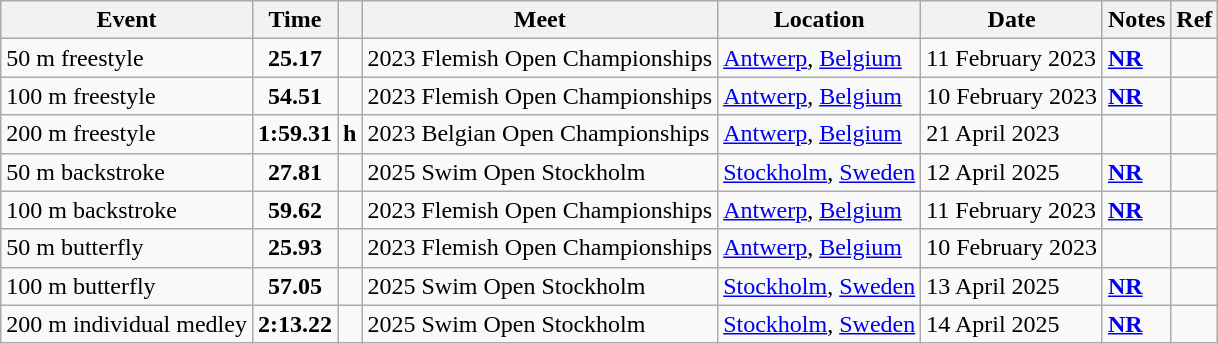<table class="wikitable">
<tr>
<th>Event</th>
<th>Time</th>
<th></th>
<th>Meet</th>
<th>Location</th>
<th>Date</th>
<th>Notes</th>
<th>Ref</th>
</tr>
<tr>
<td>50 m freestyle</td>
<td style="text-align:center;"><strong>25.17</strong></td>
<td></td>
<td>2023 Flemish Open Championships</td>
<td><a href='#'>Antwerp</a>, <a href='#'>Belgium</a></td>
<td>11 February 2023</td>
<td><strong><a href='#'>NR</a></strong></td>
<td style="text-align:center;"></td>
</tr>
<tr>
<td>100 m freestyle</td>
<td style="text-align:center;"><strong>54.51</strong></td>
<td></td>
<td>2023 Flemish Open Championships</td>
<td><a href='#'>Antwerp</a>, <a href='#'>Belgium</a></td>
<td>10 February 2023</td>
<td><strong><a href='#'>NR</a></strong></td>
<td style="text-align:center;"></td>
</tr>
<tr>
<td>200 m freestyle</td>
<td style="text-align:center;"><strong>1:59.31</strong></td>
<td><strong>h</strong></td>
<td>2023 Belgian Open Championships</td>
<td><a href='#'>Antwerp</a>, <a href='#'>Belgium</a></td>
<td>21 April 2023</td>
<td></td>
<td style="text-align:center;"></td>
</tr>
<tr>
<td>50 m backstroke</td>
<td style="text-align:center;"><strong>27.81</strong></td>
<td></td>
<td>2025 Swim Open Stockholm</td>
<td><a href='#'>Stockholm</a>, <a href='#'>Sweden</a></td>
<td>12 April 2025</td>
<td><strong><a href='#'>NR</a></strong></td>
<td style="text-align:center;"></td>
</tr>
<tr>
<td>100 m backstroke</td>
<td style="text-align:center;"><strong>59.62</strong></td>
<td></td>
<td>2023 Flemish Open Championships</td>
<td><a href='#'>Antwerp</a>, <a href='#'>Belgium</a></td>
<td>11 February 2023</td>
<td><strong><a href='#'>NR</a></strong></td>
<td style="text-align:center;"></td>
</tr>
<tr>
<td>50 m butterfly</td>
<td style="text-align:center;"><strong>25.93</strong></td>
<td></td>
<td>2023 Flemish Open Championships</td>
<td><a href='#'>Antwerp</a>, <a href='#'>Belgium</a></td>
<td>10 February 2023</td>
<td></td>
<td style="text-align:center;"></td>
</tr>
<tr>
<td>100 m butterfly</td>
<td style="text-align:center;"><strong>57.05</strong></td>
<td></td>
<td>2025 Swim Open Stockholm</td>
<td><a href='#'>Stockholm</a>, <a href='#'>Sweden</a></td>
<td>13 April 2025</td>
<td><strong><a href='#'>NR</a></strong></td>
<td style="text-align:center;"></td>
</tr>
<tr>
<td>200 m individual medley</td>
<td style="text-align:center;"><strong>2:13.22</strong></td>
<td></td>
<td>2025 Swim Open Stockholm</td>
<td><a href='#'>Stockholm</a>, <a href='#'>Sweden</a></td>
<td>14 April 2025</td>
<td><strong><a href='#'>NR</a></strong></td>
<td style="text-align:center;"></td>
</tr>
</table>
